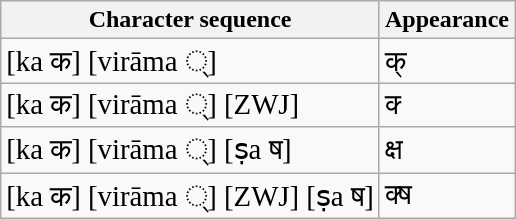<table class="wikitable">
<tr>
<th>Character sequence</th>
<th>Appearance</th>
</tr>
<tr>
<td><big>[ka क] [virāma ्]</big></td>
<td><big>क्</big></td>
</tr>
<tr>
<td><big>[ka क] [virāma ्] [ZWJ]</big></td>
<td><big>क्‍</big></td>
</tr>
<tr>
<td><big>[ka क] [virāma ्] [ṣa ष]</big></td>
<td><big>क्ष</big></td>
</tr>
<tr>
<td><big>[ka क] [virāma ्] [ZWJ] [ṣa ष]</big></td>
<td><big>क्‍ष</big></td>
</tr>
</table>
